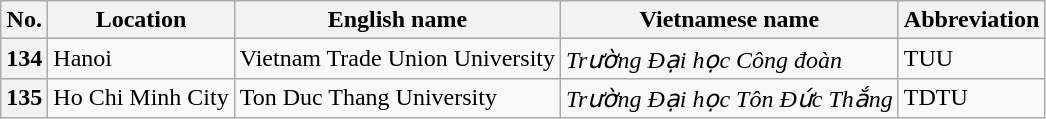<table class="wikitable">
<tr>
<th>No.</th>
<th>Location</th>
<th>English name</th>
<th>Vietnamese name</th>
<th>Abbreviation</th>
</tr>
<tr>
<th align="center">134</th>
<td>Hanoi</td>
<td>Vietnam Trade Union University</td>
<td><em>Trường Đại học Công đoàn</em></td>
<td>TUU</td>
</tr>
<tr>
<th align="center">135</th>
<td>Ho Chi Minh City</td>
<td>Ton Duc Thang University</td>
<td><em>Trường Đại học Tôn Đức Thắng</em></td>
<td>TDTU</td>
</tr>
</table>
